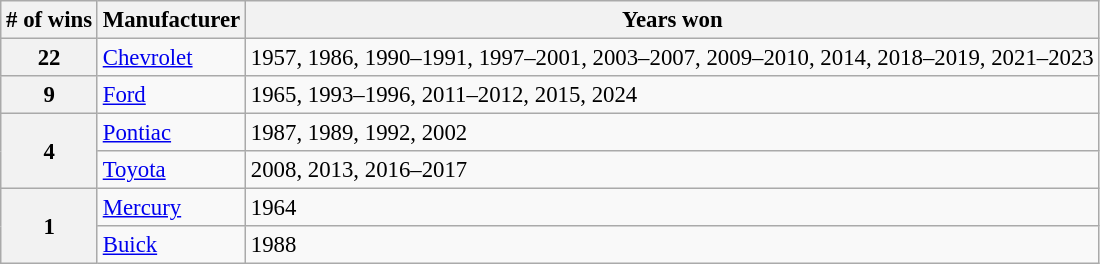<table class="wikitable" style="font-size: 95%;">
<tr>
<th># of wins</th>
<th>Manufacturer</th>
<th>Years won</th>
</tr>
<tr>
<th>22</th>
<td><a href='#'>Chevrolet</a></td>
<td>1957, 1986, 1990–1991, 1997–2001, 2003–2007, 2009–2010, 2014, 2018–2019, 2021–2023</td>
</tr>
<tr>
<th>9</th>
<td><a href='#'>Ford</a></td>
<td>1965, 1993–1996, 2011–2012, 2015, 2024</td>
</tr>
<tr>
<th rowspan="2">4</th>
<td><a href='#'>Pontiac</a></td>
<td>1987, 1989, 1992, 2002</td>
</tr>
<tr>
<td><a href='#'>Toyota</a></td>
<td>2008, 2013, 2016–2017</td>
</tr>
<tr>
<th rowspan="2">1</th>
<td><a href='#'>Mercury</a></td>
<td>1964</td>
</tr>
<tr>
<td><a href='#'>Buick</a></td>
<td>1988</td>
</tr>
</table>
